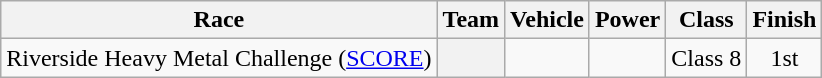<table class="wikitable">
<tr>
<th>Race</th>
<th>Team</th>
<th>Vehicle</th>
<th>Power</th>
<th>Class</th>
<th>Finish</th>
</tr>
<tr>
<td>Riverside Heavy Metal Challenge (<a href='#'>SCORE</a>)</td>
<th></th>
<td></td>
<td></td>
<td align=center>Class 8</td>
<td align=center>1st</td>
</tr>
</table>
